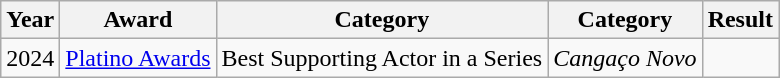<table class="wikitable">
<tr>
<th>Year</th>
<th>Award</th>
<th>Category</th>
<th>Category</th>
<th>Result</th>
</tr>
<tr>
<td>2024</td>
<td><a href='#'>Platino Awards</a></td>
<td>Best Supporting Actor in a Series</td>
<td><em>Cangaço Novo</em></td>
<td></td>
</tr>
</table>
